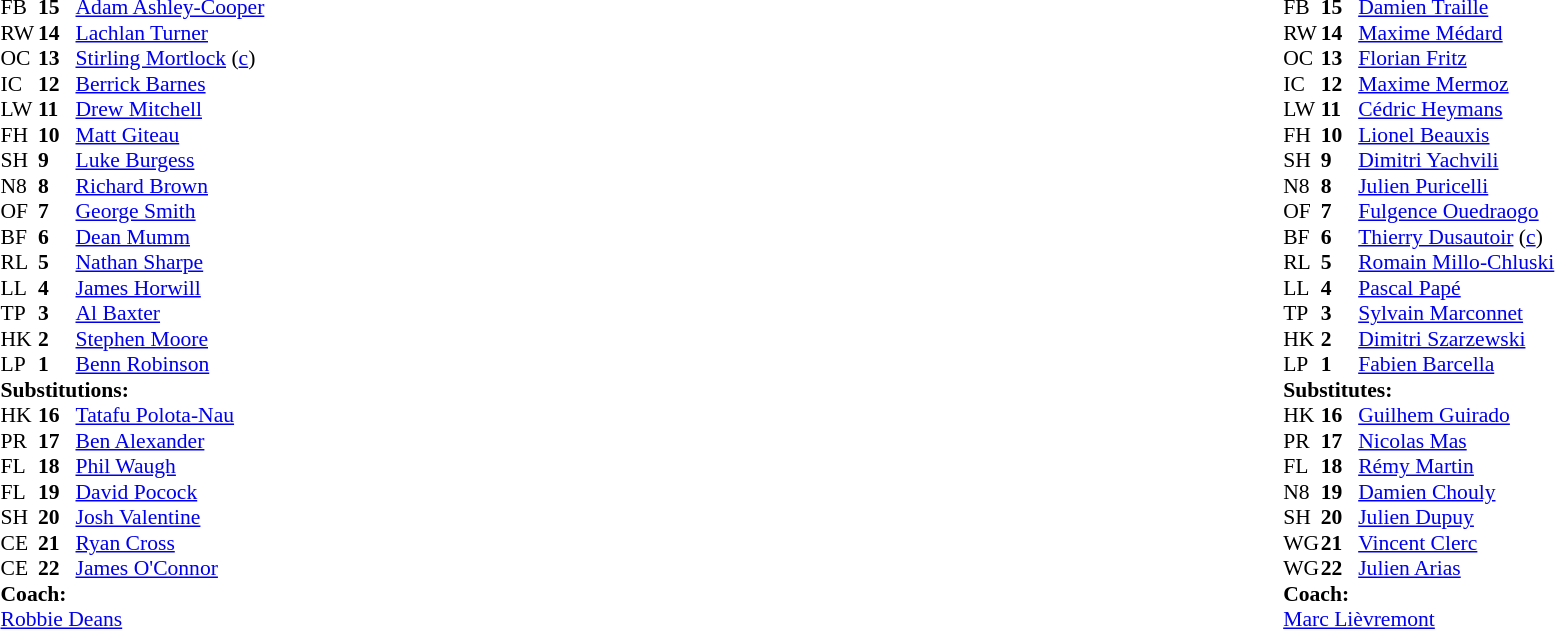<table width="100%">
<tr>
<td valign="top" width="50%"><br><table style="font-size: 90%" cellspacing="0" cellpadding="0">
<tr>
<th width="25"></th>
<th width="25"></th>
</tr>
<tr>
<td>FB</td>
<td><strong>15</strong></td>
<td><a href='#'>Adam Ashley-Cooper</a></td>
</tr>
<tr>
<td>RW</td>
<td><strong>14</strong></td>
<td><a href='#'>Lachlan Turner</a></td>
</tr>
<tr>
<td>OC</td>
<td><strong>13</strong></td>
<td><a href='#'>Stirling Mortlock</a> (<a href='#'>c</a>)</td>
</tr>
<tr>
<td>IC</td>
<td><strong>12</strong></td>
<td><a href='#'>Berrick Barnes</a></td>
</tr>
<tr>
<td>LW</td>
<td><strong>11</strong></td>
<td><a href='#'>Drew Mitchell</a></td>
</tr>
<tr>
<td>FH</td>
<td><strong>10</strong></td>
<td><a href='#'>Matt Giteau</a></td>
</tr>
<tr>
<td>SH</td>
<td><strong>9</strong></td>
<td><a href='#'>Luke Burgess</a></td>
</tr>
<tr>
<td>N8</td>
<td><strong>8</strong></td>
<td><a href='#'>Richard Brown</a></td>
</tr>
<tr>
<td>OF</td>
<td><strong>7</strong></td>
<td><a href='#'>George Smith</a></td>
</tr>
<tr>
<td>BF</td>
<td><strong>6</strong></td>
<td><a href='#'>Dean Mumm</a></td>
</tr>
<tr>
<td>RL</td>
<td><strong>5</strong></td>
<td><a href='#'>Nathan Sharpe</a></td>
</tr>
<tr>
<td>LL</td>
<td><strong>4</strong></td>
<td><a href='#'>James Horwill</a></td>
</tr>
<tr>
<td>TP</td>
<td><strong>3</strong></td>
<td><a href='#'>Al Baxter</a></td>
</tr>
<tr>
<td>HK</td>
<td><strong>2</strong></td>
<td><a href='#'>Stephen Moore</a></td>
</tr>
<tr>
<td>LP</td>
<td><strong>1</strong></td>
<td><a href='#'>Benn Robinson</a></td>
</tr>
<tr>
<td colspan=3><strong>Substitutions:</strong></td>
</tr>
<tr>
<td>HK</td>
<td><strong>16</strong></td>
<td><a href='#'>Tatafu Polota-Nau</a></td>
</tr>
<tr>
<td>PR</td>
<td><strong>17</strong></td>
<td><a href='#'>Ben Alexander</a></td>
</tr>
<tr>
<td>FL</td>
<td><strong>18</strong></td>
<td><a href='#'>Phil Waugh</a></td>
</tr>
<tr>
<td>FL</td>
<td><strong>19</strong></td>
<td><a href='#'>David Pocock</a></td>
</tr>
<tr>
<td>SH</td>
<td><strong>20</strong></td>
<td><a href='#'>Josh Valentine</a></td>
</tr>
<tr>
<td>CE</td>
<td><strong>21</strong></td>
<td><a href='#'>Ryan Cross</a></td>
</tr>
<tr>
<td>CE</td>
<td><strong>22</strong></td>
<td><a href='#'>James O'Connor</a></td>
</tr>
<tr>
<td colspan="3"><strong>Coach:</strong></td>
</tr>
<tr>
<td colspan="4"> <a href='#'>Robbie Deans</a></td>
</tr>
</table>
</td>
<td valign="top"></td>
<td valign="top" width="50%"><br><table style="font-size: 90%" cellspacing="0" cellpadding="0" align="center">
<tr>
<th width="25"></th>
<th width="25"></th>
</tr>
<tr>
<td>FB</td>
<td><strong>15</strong></td>
<td><a href='#'>Damien Traille</a></td>
</tr>
<tr>
<td>RW</td>
<td><strong>14</strong></td>
<td><a href='#'>Maxime Médard</a></td>
</tr>
<tr>
<td>OC</td>
<td><strong>13</strong></td>
<td><a href='#'>Florian Fritz</a></td>
</tr>
<tr>
<td>IC</td>
<td><strong>12</strong></td>
<td><a href='#'>Maxime Mermoz</a></td>
</tr>
<tr>
<td>LW</td>
<td><strong>11</strong></td>
<td><a href='#'>Cédric Heymans</a></td>
</tr>
<tr>
<td>FH</td>
<td><strong>10</strong></td>
<td><a href='#'>Lionel Beauxis</a></td>
</tr>
<tr>
<td>SH</td>
<td><strong>9</strong></td>
<td><a href='#'>Dimitri Yachvili</a></td>
</tr>
<tr>
<td>N8</td>
<td><strong>8</strong></td>
<td><a href='#'>Julien Puricelli</a></td>
</tr>
<tr>
<td>OF</td>
<td><strong>7</strong></td>
<td><a href='#'>Fulgence Ouedraogo</a></td>
</tr>
<tr>
<td>BF</td>
<td><strong>6</strong></td>
<td><a href='#'>Thierry Dusautoir</a> (<a href='#'>c</a>)</td>
</tr>
<tr>
<td>RL</td>
<td><strong>5</strong></td>
<td><a href='#'>Romain Millo-Chluski</a></td>
</tr>
<tr>
<td>LL</td>
<td><strong>4</strong></td>
<td><a href='#'>Pascal Papé</a></td>
</tr>
<tr>
<td>TP</td>
<td><strong>3</strong></td>
<td><a href='#'>Sylvain Marconnet</a></td>
</tr>
<tr>
<td>HK</td>
<td><strong>2</strong></td>
<td><a href='#'>Dimitri Szarzewski</a></td>
</tr>
<tr>
<td>LP</td>
<td><strong>1</strong></td>
<td><a href='#'>Fabien Barcella</a></td>
</tr>
<tr>
<td colspan=3><strong>Substitutes:</strong></td>
</tr>
<tr>
<td>HK</td>
<td><strong>16</strong></td>
<td><a href='#'>Guilhem Guirado</a></td>
</tr>
<tr>
<td>PR</td>
<td><strong>17</strong></td>
<td><a href='#'>Nicolas Mas</a></td>
</tr>
<tr>
<td>FL</td>
<td><strong>18</strong></td>
<td><a href='#'>Rémy Martin</a></td>
</tr>
<tr>
<td>N8</td>
<td><strong>19</strong></td>
<td><a href='#'>Damien Chouly</a></td>
</tr>
<tr>
<td>SH</td>
<td><strong>20</strong></td>
<td><a href='#'>Julien Dupuy</a></td>
</tr>
<tr>
<td>WG</td>
<td><strong>21</strong></td>
<td><a href='#'>Vincent Clerc</a></td>
</tr>
<tr>
<td>WG</td>
<td><strong>22</strong></td>
<td><a href='#'>Julien Arias</a></td>
</tr>
<tr>
<td colspan="3"><strong>Coach:</strong></td>
</tr>
<tr>
<td colspan="4"><a href='#'>Marc Lièvremont</a></td>
</tr>
</table>
</td>
</tr>
</table>
